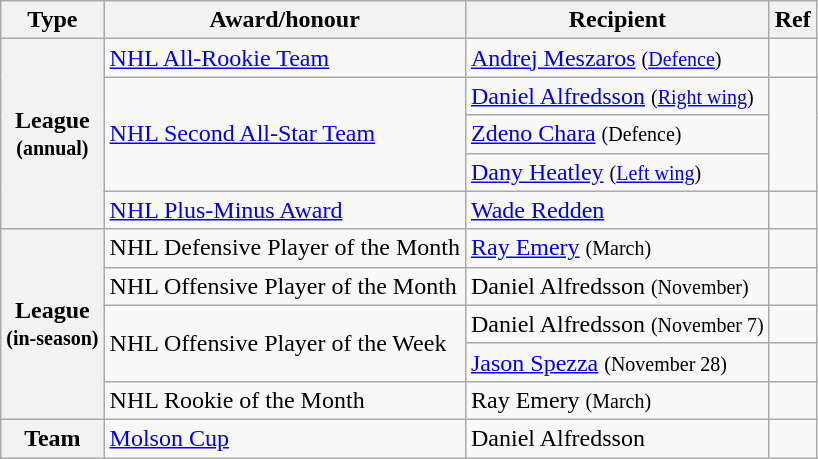<table class="wikitable">
<tr>
<th scope="col">Type</th>
<th scope="col">Award/honour</th>
<th scope="col">Recipient</th>
<th scope="col">Ref</th>
</tr>
<tr>
<th scope="row" rowspan="5">League<br><small>(annual)</small></th>
<td><a href='#'>NHL All-Rookie Team</a></td>
<td><a href='#'>Andrej Meszaros</a> <small>(<a href='#'>Defence</a>)</small></td>
<td></td>
</tr>
<tr>
<td rowspan="3"><a href='#'>NHL Second All-Star Team</a></td>
<td><a href='#'>Daniel Alfredsson</a> <small>(<a href='#'>Right wing</a>)</small></td>
<td rowspan="3"></td>
</tr>
<tr>
<td><a href='#'>Zdeno Chara</a> <small>(Defence)</small></td>
</tr>
<tr>
<td><a href='#'>Dany Heatley</a> <small>(<a href='#'>Left wing</a>)</small></td>
</tr>
<tr>
<td><a href='#'>NHL Plus-Minus Award</a></td>
<td><a href='#'>Wade Redden</a></td>
<td></td>
</tr>
<tr>
<th scope="row" rowspan="5">League<br><small>(in-season)</small></th>
<td>NHL Defensive Player of the Month</td>
<td><a href='#'>Ray Emery</a> <small>(March)</small></td>
<td></td>
</tr>
<tr>
<td>NHL Offensive Player of the Month</td>
<td>Daniel Alfredsson <small>(November)</small></td>
<td></td>
</tr>
<tr>
<td rowspan="2">NHL Offensive Player of the Week</td>
<td>Daniel Alfredsson <small>(November 7)</small></td>
<td></td>
</tr>
<tr>
<td><a href='#'>Jason Spezza</a> <small>(November 28)</small></td>
<td></td>
</tr>
<tr>
<td>NHL Rookie of the Month</td>
<td>Ray Emery <small>(March)</small></td>
<td></td>
</tr>
<tr>
<th scope="row">Team</th>
<td><a href='#'>Molson Cup</a></td>
<td>Daniel Alfredsson</td>
<td></td>
</tr>
</table>
